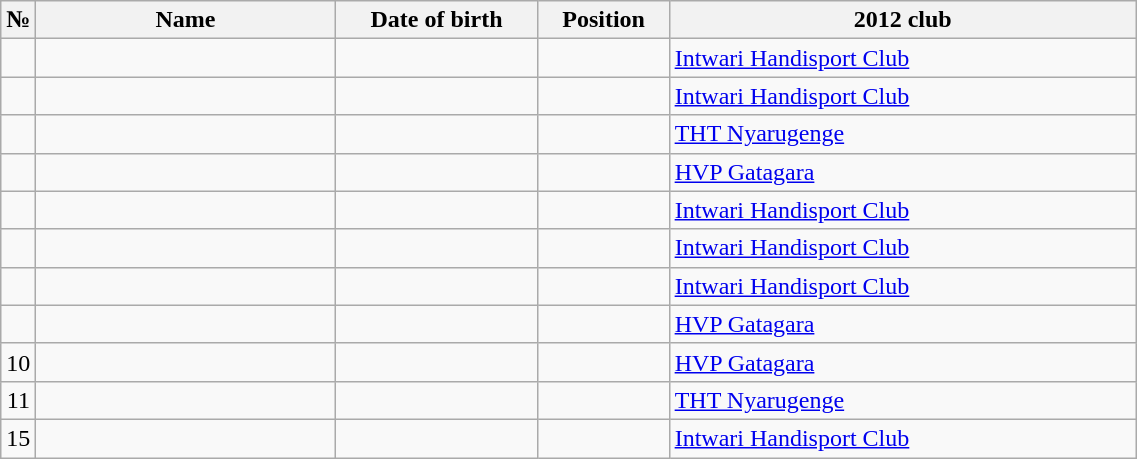<table class="wikitable sortable" style="font-size:100%; text-align:center;">
<tr>
<th>№</th>
<th style="width:12em">Name</th>
<th style="width:8em">Date of birth</th>
<th style="width:5em">Position</th>
<th style="width:19em">2012 club</th>
</tr>
<tr>
<td></td>
<td style="text-align:left;"></td>
<td style="text-align:right;"></td>
<td></td>
<td style="text-align:left;"> <a href='#'>Intwari Handisport Club</a></td>
</tr>
<tr>
<td></td>
<td style="text-align:left;"></td>
<td style="text-align:right;"></td>
<td></td>
<td style="text-align:left;"> <a href='#'>Intwari Handisport Club</a></td>
</tr>
<tr>
<td></td>
<td style="text-align:left;"></td>
<td style="text-align:right;"></td>
<td></td>
<td style="text-align:left;"> <a href='#'>THT Nyarugenge</a></td>
</tr>
<tr>
<td></td>
<td style="text-align:left;"></td>
<td style="text-align:right;"></td>
<td></td>
<td style="text-align:left;"> <a href='#'>HVP Gatagara</a></td>
</tr>
<tr>
<td></td>
<td style="text-align:left;"></td>
<td style="text-align:right;"></td>
<td></td>
<td style="text-align:left;"> <a href='#'>Intwari Handisport Club</a></td>
</tr>
<tr>
<td></td>
<td style="text-align:left;"></td>
<td style="text-align:right;"></td>
<td></td>
<td style="text-align:left;"> <a href='#'>Intwari Handisport Club</a></td>
</tr>
<tr>
<td></td>
<td style="text-align:left;"></td>
<td style="text-align:right;"></td>
<td></td>
<td style="text-align:left;"> <a href='#'>Intwari Handisport Club</a></td>
</tr>
<tr>
<td></td>
<td style="text-align:left;"></td>
<td style="text-align:right;"></td>
<td></td>
<td style="text-align:left;"> <a href='#'>HVP Gatagara</a></td>
</tr>
<tr>
<td>10</td>
<td style="text-align:left;"></td>
<td style="text-align:right;"></td>
<td></td>
<td style="text-align:left;"> <a href='#'>HVP Gatagara</a></td>
</tr>
<tr>
<td>11</td>
<td style="text-align:left;"></td>
<td style="text-align:right;"></td>
<td></td>
<td style="text-align:left;"> <a href='#'>THT Nyarugenge</a></td>
</tr>
<tr>
<td>15</td>
<td style="text-align:left;"></td>
<td style="text-align:right;"></td>
<td></td>
<td style="text-align:left;"> <a href='#'>Intwari Handisport Club</a></td>
</tr>
</table>
